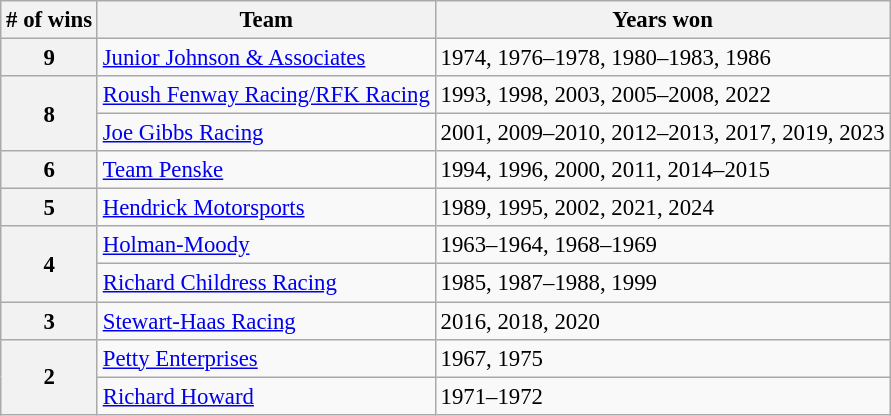<table class="wikitable" style="font-size: 95%;">
<tr>
<th># of wins</th>
<th>Team</th>
<th>Years won</th>
</tr>
<tr>
<th>9</th>
<td><a href='#'>Junior Johnson & Associates</a></td>
<td>1974, 1976–1978, 1980–1983, 1986</td>
</tr>
<tr>
<th rowspan=2>8</th>
<td><a href='#'>Roush Fenway Racing/RFK Racing</a></td>
<td>1993, 1998, 2003, 2005–2008, 2022</td>
</tr>
<tr>
<td><a href='#'>Joe Gibbs Racing</a></td>
<td>2001, 2009–2010, 2012–2013, 2017, 2019, 2023</td>
</tr>
<tr>
<th>6</th>
<td><a href='#'>Team Penske</a></td>
<td>1994, 1996, 2000, 2011, 2014–2015</td>
</tr>
<tr>
<th>5</th>
<td><a href='#'>Hendrick Motorsports</a></td>
<td>1989, 1995, 2002, 2021, 2024</td>
</tr>
<tr>
<th rowspan="2">4</th>
<td><a href='#'>Holman-Moody</a></td>
<td>1963–1964, 1968–1969</td>
</tr>
<tr>
<td><a href='#'>Richard Childress Racing</a></td>
<td>1985, 1987–1988, 1999</td>
</tr>
<tr>
<th>3</th>
<td><a href='#'>Stewart-Haas Racing</a></td>
<td>2016, 2018, 2020</td>
</tr>
<tr>
<th rowspan="2">2</th>
<td><a href='#'>Petty Enterprises</a></td>
<td>1967, 1975</td>
</tr>
<tr>
<td><a href='#'>Richard Howard</a></td>
<td>1971–1972</td>
</tr>
</table>
